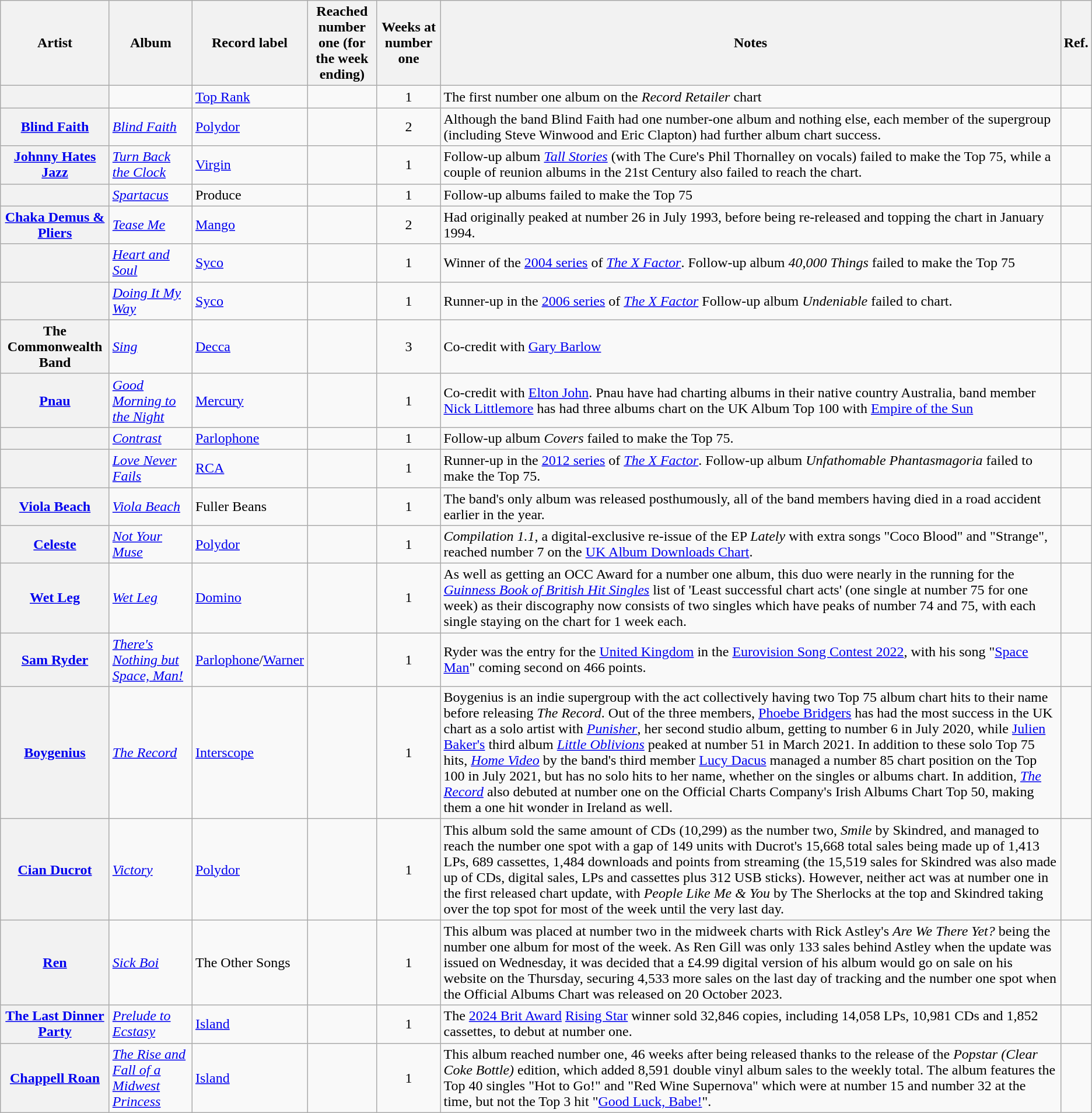<table class="wikitable plainrowheaders sortable">
<tr>
<th scope=col>Artist</th>
<th scope=col>Album</th>
<th scope=col>Record label</th>
<th scope=col>Reached number<br>one (for the week ending)</th>
<th scope=col>Weeks at number one</th>
<th scope=col class=unsortable>Notes</th>
<th scope=col class=unsortable>Ref.</th>
</tr>
<tr>
<th scope=row></th>
<td><em></em></td>
<td><a href='#'>Top Rank</a></td>
<td></td>
<td align=center>1</td>
<td>The first number one album on the <em>Record Retailer</em> chart</td>
<td align=center></td>
</tr>
<tr>
<th scope=row><a href='#'>Blind Faith</a></th>
<td><em><a href='#'>Blind Faith</a></em></td>
<td><a href='#'>Polydor</a></td>
<td></td>
<td align=center>2</td>
<td>Although the band Blind Faith had one number-one album and nothing else, each member of the supergroup (including Steve Winwood and Eric Clapton) had further album chart success.</td>
<td align=center></td>
</tr>
<tr>
<th scope=row><a href='#'>Johnny Hates Jazz</a></th>
<td><em><a href='#'>Turn Back the Clock</a></em></td>
<td><a href='#'>Virgin</a></td>
<td></td>
<td align=center>1</td>
<td>Follow-up album <em><a href='#'>Tall Stories</a></em> (with The Cure's Phil Thornalley on vocals) failed to make the Top 75, while a couple of reunion albums in the 21st Century also failed to reach the chart.</td>
<td align=center></td>
</tr>
<tr>
<th scope=row></th>
<td><em><a href='#'>Spartacus</a></em></td>
<td>Produce</td>
<td></td>
<td align=center>1</td>
<td>Follow-up albums failed to make the Top 75</td>
<td align=center></td>
</tr>
<tr>
<th scope=row><a href='#'>Chaka Demus & Pliers</a></th>
<td><em><a href='#'>Tease Me</a></em></td>
<td><a href='#'>Mango</a></td>
<td></td>
<td align=center>2</td>
<td>Had originally peaked at number 26 in July 1993, before being re-released and topping the chart in January 1994.</td>
<td align=center></td>
</tr>
<tr>
<th scope=row></th>
<td><em><a href='#'>Heart and Soul</a></em></td>
<td><a href='#'>Syco</a></td>
<td></td>
<td align=center>1</td>
<td>Winner of the <a href='#'>2004 series</a> of <em><a href='#'>The X Factor</a></em>. Follow-up album <em>40,000 Things</em> failed to make the Top 75</td>
<td align=center></td>
</tr>
<tr>
<th scope=row></th>
<td><em><a href='#'>Doing It My Way</a></em></td>
<td><a href='#'>Syco</a></td>
<td></td>
<td align=center>1</td>
<td>Runner-up in the <a href='#'>2006 series</a> of <em><a href='#'>The X Factor</a></em> Follow-up album <em>Undeniable</em> failed to chart.</td>
<td align=center></td>
</tr>
<tr>
<th scope=row>The Commonwealth Band</th>
<td><em><a href='#'>Sing</a></em></td>
<td><a href='#'>Decca</a></td>
<td></td>
<td align=center>3</td>
<td>Co-credit with <a href='#'>Gary Barlow</a></td>
<td align=center></td>
</tr>
<tr>
<th scope=row><a href='#'>Pnau</a></th>
<td><em><a href='#'>Good Morning to the Night</a></em></td>
<td><a href='#'>Mercury</a></td>
<td></td>
<td align=center>1</td>
<td>Co-credit with <a href='#'>Elton John</a>. Pnau have had charting albums in their native country Australia, band member <a href='#'>Nick Littlemore</a> has had three albums chart on the UK Album Top 100 with <a href='#'>Empire of the Sun</a></td>
<td align=center></td>
</tr>
<tr>
<th scope=row></th>
<td><em><a href='#'>Contrast</a></em></td>
<td><a href='#'>Parlophone</a></td>
<td></td>
<td align=center>1</td>
<td>Follow-up album <em>Covers</em> failed to make the Top 75.</td>
<td align=center></td>
</tr>
<tr>
<th scope=row></th>
<td><em><a href='#'>Love Never Fails</a></em></td>
<td><a href='#'>RCA</a></td>
<td></td>
<td align=center>1</td>
<td>Runner-up in the <a href='#'>2012 series</a> of <em><a href='#'>The X Factor</a></em>. Follow-up album <em>Unfathomable Phantasmagoria</em> failed to make the Top 75.</td>
<td align=center></td>
</tr>
<tr>
<th scope=row><a href='#'>Viola Beach</a></th>
<td><em><a href='#'>Viola Beach</a></em></td>
<td>Fuller Beans</td>
<td></td>
<td align=center>1</td>
<td>The band's only album was released posthumously, all of the band members having died in a road accident earlier in the year.</td>
<td align=center></td>
</tr>
<tr>
<th scope=row><a href='#'>Celeste</a></th>
<td><em><a href='#'>Not Your Muse</a></em></td>
<td><a href='#'>Polydor</a></td>
<td></td>
<td align=center>1</td>
<td><em>Compilation 1.1</em>, a digital-exclusive re-issue of the EP <em>Lately</em> with extra songs "Coco Blood" and "Strange", reached number 7 on the <a href='#'>UK Album Downloads Chart</a>.</td>
<td align=center></td>
</tr>
<tr>
<th scope=row><a href='#'>Wet Leg</a></th>
<td><em><a href='#'>Wet Leg</a></em></td>
<td><a href='#'>Domino</a></td>
<td></td>
<td align=center>1</td>
<td>As well as getting an OCC Award for a number one album, this duo were nearly in the running for the <em><a href='#'>Guinness Book of British Hit Singles</a></em> list of 'Least successful chart acts' (one single at number 75 for one week) as their discography now consists of two singles which have peaks of number 74 and 75, with each single staying on the chart for 1 week each.</td>
<td align=center></td>
</tr>
<tr>
<th scope=row><a href='#'>Sam Ryder</a></th>
<td><em><a href='#'>There's Nothing but Space, Man!</a></em></td>
<td><a href='#'>Parlophone</a>/<a href='#'>Warner</a></td>
<td></td>
<td align=center>1</td>
<td>Ryder was the entry for the <a href='#'>United Kingdom</a> in the <a href='#'>Eurovision Song Contest 2022</a>, with his song "<a href='#'>Space Man</a>" coming second on 466 points.</td>
<td align=center></td>
</tr>
<tr>
<th scope=row><a href='#'>Boygenius</a></th>
<td><em><a href='#'>The Record</a></em></td>
<td><a href='#'>Interscope</a></td>
<td></td>
<td align=center>1</td>
<td>Boygenius is an indie supergroup with the act collectively having two Top 75 album chart hits to their name before releasing <em>The Record</em>. Out of the three members, <a href='#'>Phoebe Bridgers</a> has had the most success in the UK chart as a solo artist with <em><a href='#'>Punisher</a></em>, her second studio album, getting to number 6 in July 2020, while <a href='#'>Julien Baker's</a> third album <em><a href='#'>Little Oblivions</a></em> peaked at number 51 in March 2021. In addition to these solo Top 75 hits, <em><a href='#'>Home Video</a></em> by the band's third member <a href='#'>Lucy Dacus</a> managed a number 85 chart position on the Top 100 in July 2021, but has no solo hits to her name, whether on the singles or albums chart. In addition, <em><a href='#'>The Record</a></em> also debuted at number one on the Official Charts Company's Irish Albums Chart Top 50, making them a one hit wonder in Ireland as well.</td>
<td align=center></td>
</tr>
<tr>
<th scope=row><a href='#'>Cian Ducrot</a></th>
<td><em><a href='#'>Victory</a></em></td>
<td><a href='#'>Polydor</a></td>
<td></td>
<td align=center>1</td>
<td>This album sold the same amount of CDs (10,299) as the number two, <em>Smile</em> by Skindred, and managed to reach the number one spot with a gap of 149 units with Ducrot's 15,668 total sales being made up of 1,413 LPs, 689 cassettes, 1,484 downloads and points from streaming (the 15,519 sales for Skindred was also made up of CDs, digital sales, LPs and cassettes plus 312 USB sticks). However, neither act was at number one in the first released chart update, with <em>People Like Me & You</em> by The Sherlocks at the top and Skindred taking over the top spot for most of the week until the very last day.</td>
<td align=center></td>
</tr>
<tr>
<th scope=row><a href='#'>Ren</a></th>
<td><em><a href='#'>Sick Boi</a></em></td>
<td>The Other Songs</td>
<td></td>
<td align=center>1</td>
<td>This album was placed at number two in the midweek charts with Rick Astley's <em>Are We There Yet?</em> being the number one album for most of the week. As Ren Gill was only 133 sales behind Astley when the update was issued on Wednesday, it was decided that a £4.99 digital version of his album would go on sale on his website on the Thursday, securing 4,533 more sales on the last day of tracking and the number one spot when the Official Albums Chart was released on 20 October 2023.</td>
<td align=center></td>
</tr>
<tr>
<th scope=row><a href='#'>The Last Dinner Party</a></th>
<td><em><a href='#'>Prelude to Ecstasy</a></em></td>
<td><a href='#'>Island</a></td>
<td></td>
<td align=center>1</td>
<td>The <a href='#'>2024 Brit Award</a> <a href='#'>Rising Star</a> winner sold 32,846 copies, including 14,058 LPs, 10,981 CDs and 1,852 cassettes, to debut at number one.</td>
<td align=center></td>
</tr>
<tr>
<th scope=row><a href='#'>Chappell Roan</a></th>
<td><em><a href='#'>The Rise and Fall of a Midwest Princess</a></em></td>
<td><a href='#'>Island</a></td>
<td></td>
<td align=center>1</td>
<td>This album reached number one, 46 weeks after being released thanks to the release of the <em>Popstar (Clear Coke Bottle)</em> edition, which added 8,591 double vinyl album sales to the weekly total. The album features the Top 40 singles "Hot to Go!" and "Red Wine Supernova" which were at number 15 and number 32 at the time, but not the Top 3 hit "<a href='#'>Good Luck, Babe!</a>".</td>
<td align=center></td>
</tr>
</table>
